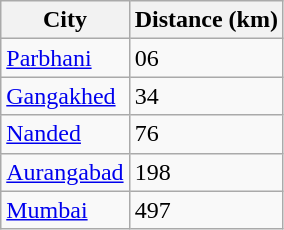<table class="wikitable">
<tr>
<th>City</th>
<th>Distance (km)</th>
</tr>
<tr>
<td><a href='#'>Parbhani</a></td>
<td>06</td>
</tr>
<tr>
<td><a href='#'>Gangakhed</a></td>
<td>34</td>
</tr>
<tr>
<td><a href='#'>Nanded</a></td>
<td>76</td>
</tr>
<tr>
<td><a href='#'>Aurangabad</a></td>
<td>198</td>
</tr>
<tr>
<td><a href='#'>Mumbai</a></td>
<td>497</td>
</tr>
</table>
